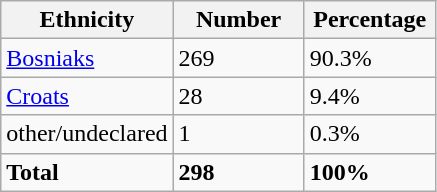<table class="wikitable">
<tr>
<th width="100px">Ethnicity</th>
<th width="80px">Number</th>
<th width="80px">Percentage</th>
</tr>
<tr>
<td><a href='#'>Bosniaks</a></td>
<td>269</td>
<td>90.3%</td>
</tr>
<tr>
<td><a href='#'>Croats</a></td>
<td>28</td>
<td>9.4%</td>
</tr>
<tr>
<td>other/undeclared</td>
<td>1</td>
<td>0.3%</td>
</tr>
<tr>
<td><strong>Total</strong></td>
<td><strong>298</strong></td>
<td><strong>100%</strong></td>
</tr>
</table>
